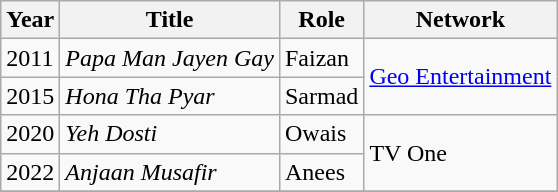<table class= "wikitable">
<tr>
<th>Year</th>
<th>Title</th>
<th>Role</th>
<th>Network</th>
</tr>
<tr>
<td>2011</td>
<td><em>Papa Man Jayen Gay</em></td>
<td>Faizan</td>
<td rowspan="2"><a href='#'>Geo Entertainment</a></td>
</tr>
<tr>
<td>2015</td>
<td><em>Hona Tha Pyar</em></td>
<td>Sarmad</td>
</tr>
<tr>
<td>2020</td>
<td><em>Yeh Dosti</em></td>
<td>Owais</td>
<td rowspan="2">TV One</td>
</tr>
<tr>
<td>2022</td>
<td><em>Anjaan Musafir</em></td>
<td>Anees</td>
</tr>
<tr>
</tr>
</table>
